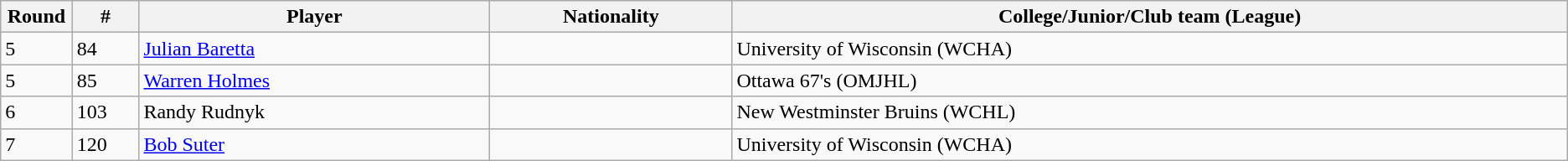<table class="wikitable">
<tr align="center">
<th bgcolor="#DDDDFF" width="4.0%">Round</th>
<th bgcolor="#DDDDFF" width="4.0%">#</th>
<th bgcolor="#DDDDFF" width="21.0%">Player</th>
<th bgcolor="#DDDDFF" width="14.5%">Nationality</th>
<th bgcolor="#DDDDFF" width="50.0%">College/Junior/Club team (League)</th>
</tr>
<tr>
<td>5</td>
<td>84</td>
<td><a href='#'>Julian Baretta</a></td>
<td></td>
<td>University of Wisconsin (WCHA)</td>
</tr>
<tr>
<td>5</td>
<td>85</td>
<td><a href='#'>Warren Holmes</a></td>
<td></td>
<td>Ottawa 67's (OMJHL)</td>
</tr>
<tr>
<td>6</td>
<td>103</td>
<td>Randy Rudnyk</td>
<td></td>
<td>New Westminster Bruins (WCHL)</td>
</tr>
<tr>
<td>7</td>
<td>120</td>
<td><a href='#'>Bob Suter</a></td>
<td></td>
<td>University of Wisconsin (WCHA)</td>
</tr>
</table>
